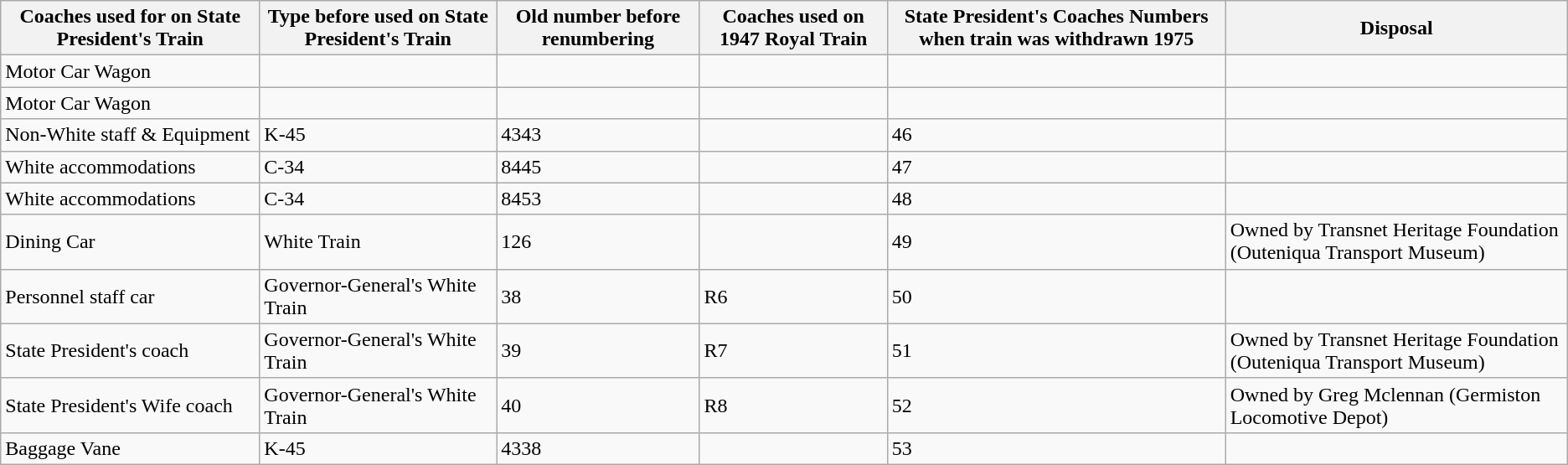<table class="wikitable collapsible collapsed sortable">
<tr>
<th>Coaches used for on State President's Train</th>
<th>Type before used on State President's Train</th>
<th>Old number before renumbering</th>
<th>Coaches used on 1947 Royal Train</th>
<th>State President's Coaches Numbers when train was withdrawn 1975</th>
<th>Disposal</th>
</tr>
<tr>
<td>Motor Car Wagon</td>
<td></td>
<td></td>
<td></td>
<td></td>
<td></td>
</tr>
<tr>
<td>Motor Car Wagon</td>
<td></td>
<td></td>
<td></td>
<td></td>
<td></td>
</tr>
<tr>
<td>Non-White staff & Equipment</td>
<td>K-45</td>
<td>4343</td>
<td></td>
<td>46</td>
<td></td>
</tr>
<tr>
<td>White accommodations</td>
<td>C-34</td>
<td>8445</td>
<td></td>
<td>47</td>
<td></td>
</tr>
<tr>
<td>White accommodations</td>
<td>C-34</td>
<td>8453</td>
<td></td>
<td>48</td>
<td></td>
</tr>
<tr>
<td>Dining Car</td>
<td>White Train</td>
<td>126</td>
<td></td>
<td>49</td>
<td>Owned by Transnet Heritage Foundation (Outeniqua Transport Museum)</td>
</tr>
<tr>
<td>Personnel staff car</td>
<td>Governor-General's White Train</td>
<td>38</td>
<td>R6</td>
<td>50</td>
<td></td>
</tr>
<tr>
<td>State President's coach</td>
<td>Governor-General's White Train</td>
<td>39</td>
<td>R7</td>
<td>51</td>
<td>Owned by Transnet Heritage Foundation (Outeniqua Transport Museum)</td>
</tr>
<tr>
<td>State President's Wife coach</td>
<td>Governor-General's White Train</td>
<td>40</td>
<td>R8</td>
<td>52</td>
<td>Owned by Greg Mclennan (Germiston Locomotive Depot)</td>
</tr>
<tr>
<td>Baggage Vane</td>
<td>K-45</td>
<td>4338</td>
<td></td>
<td>53</td>
<td></td>
</tr>
</table>
